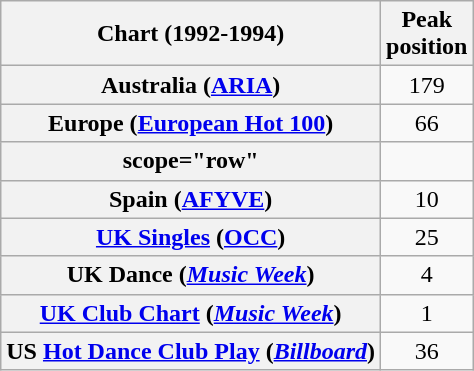<table class="wikitable sortable plainrowheaders">
<tr>
<th>Chart (1992-1994)</th>
<th>Peak<br>position</th>
</tr>
<tr>
<th scope="row">Australia (<a href='#'>ARIA</a>)</th>
<td align="center">179</td>
</tr>
<tr>
<th scope="row">Europe (<a href='#'>European Hot 100</a>)</th>
<td align="center">66</td>
</tr>
<tr>
<th>scope="row"</th>
</tr>
<tr>
<th scope="row">Spain (<a href='#'>AFYVE</a>)</th>
<td align="center">10</td>
</tr>
<tr>
<th scope="row"><a href='#'>UK Singles</a> (<a href='#'>OCC</a>)</th>
<td align="center">25</td>
</tr>
<tr>
<th scope="row">UK Dance (<em><a href='#'>Music Week</a></em>)</th>
<td align="center">4</td>
</tr>
<tr>
<th scope="row"><a href='#'>UK Club Chart</a> (<em><a href='#'>Music Week</a></em>)</th>
<td align="center">1</td>
</tr>
<tr>
<th scope="row">US <a href='#'>Hot Dance Club Play</a> (<em><a href='#'>Billboard</a></em>)</th>
<td align="center">36</td>
</tr>
</table>
